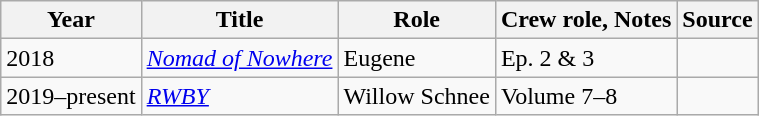<table class="wikitable sortable plainrowheaders">
<tr>
<th>Year</th>
<th>Title</th>
<th>Role</th>
<th>Crew role, Notes</th>
<th class="unsortable">Source</th>
</tr>
<tr>
<td>2018</td>
<td><em><a href='#'>Nomad of Nowhere</a></em></td>
<td>Eugene</td>
<td>Ep. 2 & 3</td>
<td></td>
</tr>
<tr>
<td>2019–present</td>
<td><em><a href='#'>RWBY</a></em></td>
<td>Willow Schnee</td>
<td>Volume 7–8</td>
<td></td>
</tr>
</table>
